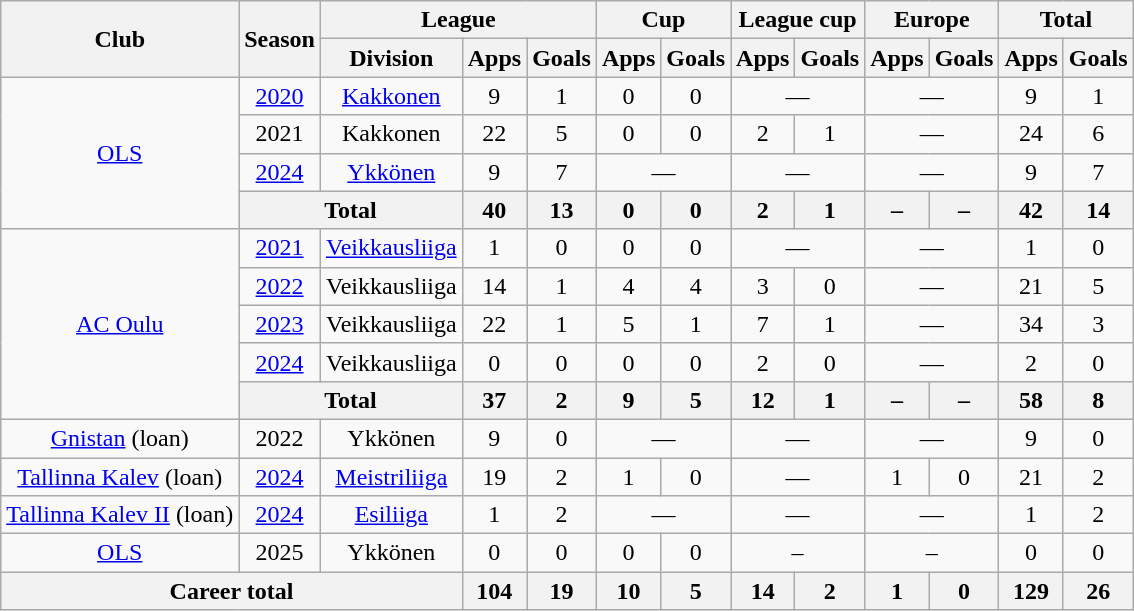<table class="wikitable" style="text-align:center">
<tr>
<th rowspan="2">Club</th>
<th rowspan="2">Season</th>
<th colspan="3">League</th>
<th colspan="2">Cup</th>
<th colspan="2">League cup</th>
<th colspan="2">Europe</th>
<th colspan="2">Total</th>
</tr>
<tr>
<th>Division</th>
<th>Apps</th>
<th>Goals</th>
<th>Apps</th>
<th>Goals</th>
<th>Apps</th>
<th>Goals</th>
<th>Apps</th>
<th>Goals</th>
<th>Apps</th>
<th>Goals</th>
</tr>
<tr>
<td rowspan="4"><a href='#'>OLS</a></td>
<td><a href='#'>2020</a></td>
<td><a href='#'>Kakkonen</a></td>
<td>9</td>
<td>1</td>
<td>0</td>
<td>0</td>
<td colspan="2">—</td>
<td colspan="2">—</td>
<td>9</td>
<td>1</td>
</tr>
<tr>
<td>2021</td>
<td>Kakkonen</td>
<td>22</td>
<td>5</td>
<td>0</td>
<td>0</td>
<td>2</td>
<td>1</td>
<td colspan="2">—</td>
<td>24</td>
<td>6</td>
</tr>
<tr>
<td><a href='#'>2024</a></td>
<td><a href='#'>Ykkönen</a></td>
<td>9</td>
<td>7</td>
<td colspan="2">—</td>
<td colspan="2">—</td>
<td colspan="2">—</td>
<td>9</td>
<td>7</td>
</tr>
<tr>
<th colspan="2">Total</th>
<th>40</th>
<th>13</th>
<th>0</th>
<th>0</th>
<th>2</th>
<th>1</th>
<th>–</th>
<th>–</th>
<th>42</th>
<th>14</th>
</tr>
<tr>
<td rowspan="5"><a href='#'>AC Oulu</a></td>
<td><a href='#'>2021</a></td>
<td><a href='#'>Veikkausliiga</a></td>
<td>1</td>
<td>0</td>
<td>0</td>
<td>0</td>
<td colspan="2">—</td>
<td colspan="2">—</td>
<td>1</td>
<td>0</td>
</tr>
<tr>
<td><a href='#'>2022</a></td>
<td>Veikkausliiga</td>
<td>14</td>
<td>1</td>
<td>4</td>
<td>4</td>
<td>3</td>
<td>0</td>
<td colspan="2">—</td>
<td>21</td>
<td>5</td>
</tr>
<tr>
<td><a href='#'>2023</a></td>
<td>Veikkausliiga</td>
<td>22</td>
<td>1</td>
<td>5</td>
<td>1</td>
<td>7</td>
<td>1</td>
<td colspan="2">—</td>
<td>34</td>
<td>3</td>
</tr>
<tr>
<td><a href='#'>2024</a></td>
<td>Veikkausliiga</td>
<td>0</td>
<td>0</td>
<td>0</td>
<td>0</td>
<td>2</td>
<td>0</td>
<td colspan="2">—</td>
<td>2</td>
<td>0</td>
</tr>
<tr>
<th colspan="2">Total</th>
<th>37</th>
<th>2</th>
<th>9</th>
<th>5</th>
<th>12</th>
<th>1</th>
<th>–</th>
<th>–</th>
<th>58</th>
<th>8</th>
</tr>
<tr>
<td><a href='#'>Gnistan</a> (loan)</td>
<td>2022</td>
<td>Ykkönen</td>
<td>9</td>
<td>0</td>
<td colspan="2">—</td>
<td colspan="2">—</td>
<td colspan="2">—</td>
<td>9</td>
<td>0</td>
</tr>
<tr>
<td><a href='#'>Tallinna Kalev</a> (loan)</td>
<td><a href='#'>2024</a></td>
<td><a href='#'>Meistriliiga</a></td>
<td>19</td>
<td>2</td>
<td>1</td>
<td>0</td>
<td colspan="2">—</td>
<td>1</td>
<td>0</td>
<td>21</td>
<td>2</td>
</tr>
<tr>
<td><a href='#'>Tallinna Kalev II</a> (loan)</td>
<td><a href='#'>2024</a></td>
<td><a href='#'>Esiliiga</a></td>
<td>1</td>
<td>2</td>
<td colspan="2">—</td>
<td colspan="2">—</td>
<td colspan="2">—</td>
<td>1</td>
<td>2</td>
</tr>
<tr>
<td><a href='#'>OLS</a></td>
<td>2025</td>
<td>Ykkönen</td>
<td>0</td>
<td>0</td>
<td>0</td>
<td>0</td>
<td colspan=2>–</td>
<td colspan=2>–</td>
<td>0</td>
<td>0</td>
</tr>
<tr>
<th colspan="3">Career total</th>
<th>104</th>
<th>19</th>
<th>10</th>
<th>5</th>
<th>14</th>
<th>2</th>
<th>1</th>
<th>0</th>
<th>129</th>
<th>26</th>
</tr>
</table>
